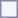<table style="border:1px solid #8888aa; background-color:#f7f8ff; padding:5px; font-size:95%; margin: 0px 12px 12px 0px;">
</table>
